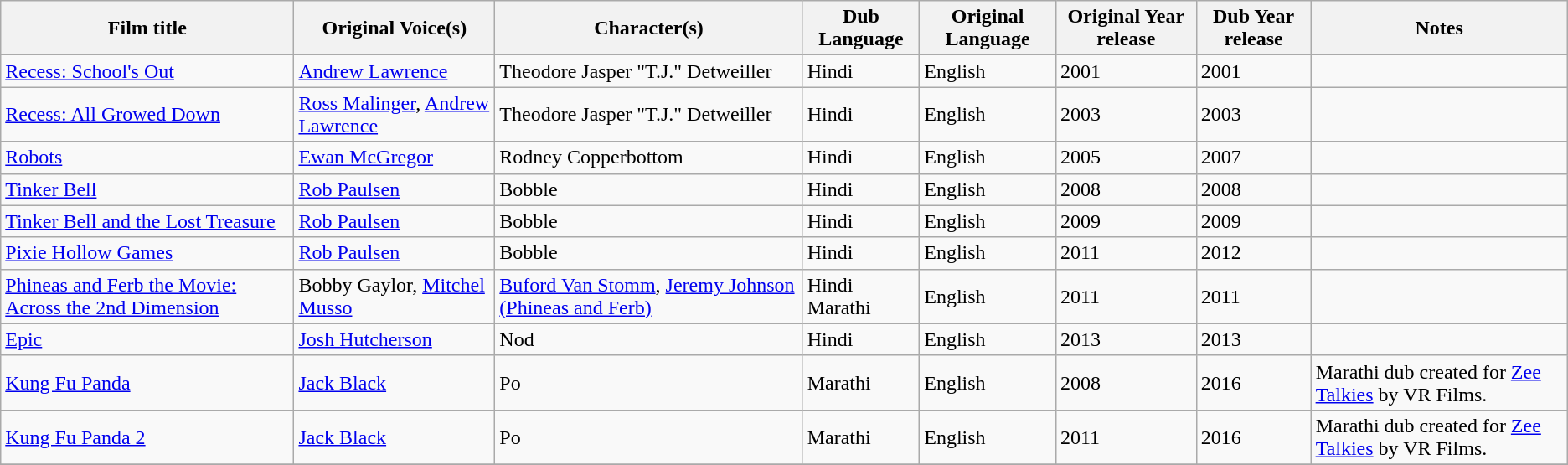<table class="wikitable">
<tr>
<th>Film title</th>
<th>Original Voice(s)</th>
<th>Character(s)</th>
<th>Dub Language</th>
<th>Original Language</th>
<th>Original Year release</th>
<th>Dub Year release</th>
<th>Notes</th>
</tr>
<tr>
<td><a href='#'>Recess: School's Out</a></td>
<td><a href='#'>Andrew Lawrence</a></td>
<td>Theodore Jasper "T.J." Detweiller</td>
<td>Hindi</td>
<td>English</td>
<td>2001</td>
<td>2001</td>
<td></td>
</tr>
<tr>
<td><a href='#'>Recess: All Growed Down</a></td>
<td><a href='#'>Ross Malinger</a>, <a href='#'>Andrew Lawrence</a></td>
<td>Theodore Jasper "T.J." Detweiller</td>
<td>Hindi</td>
<td>English</td>
<td>2003</td>
<td>2003</td>
<td></td>
</tr>
<tr>
<td><a href='#'>Robots</a></td>
<td><a href='#'>Ewan McGregor</a></td>
<td>Rodney Copperbottom</td>
<td>Hindi</td>
<td>English</td>
<td>2005</td>
<td>2007</td>
<td></td>
</tr>
<tr>
<td><a href='#'>Tinker Bell</a></td>
<td><a href='#'>Rob Paulsen</a></td>
<td>Bobble</td>
<td>Hindi</td>
<td>English</td>
<td>2008</td>
<td>2008</td>
<td></td>
</tr>
<tr>
<td><a href='#'>Tinker Bell and the Lost Treasure</a></td>
<td><a href='#'>Rob Paulsen</a></td>
<td>Bobble</td>
<td>Hindi</td>
<td>English</td>
<td>2009</td>
<td>2009</td>
<td></td>
</tr>
<tr>
<td><a href='#'>Pixie Hollow Games</a></td>
<td><a href='#'>Rob Paulsen</a></td>
<td>Bobble</td>
<td>Hindi</td>
<td>English</td>
<td>2011</td>
<td>2012</td>
<td></td>
</tr>
<tr>
<td><a href='#'>Phineas and Ferb the Movie: Across the 2nd Dimension</a></td>
<td>Bobby Gaylor, <a href='#'>Mitchel Musso</a></td>
<td><a href='#'>Buford Van Stomm</a>, <a href='#'>Jeremy Johnson (Phineas and Ferb)</a></td>
<td>Hindi<br>Marathi</td>
<td>English</td>
<td>2011</td>
<td>2011</td>
<td></td>
</tr>
<tr>
<td><a href='#'>Epic</a></td>
<td><a href='#'>Josh Hutcherson</a></td>
<td>Nod</td>
<td>Hindi</td>
<td>English</td>
<td>2013</td>
<td>2013</td>
<td></td>
</tr>
<tr>
<td><a href='#'>Kung Fu Panda</a></td>
<td><a href='#'>Jack Black</a></td>
<td>Po</td>
<td>Marathi</td>
<td>English</td>
<td>2008</td>
<td>2016</td>
<td>Marathi dub created for <a href='#'>Zee Talkies</a> by VR Films.</td>
</tr>
<tr>
<td><a href='#'>Kung Fu Panda 2</a></td>
<td><a href='#'>Jack Black</a></td>
<td>Po</td>
<td>Marathi</td>
<td>English</td>
<td>2011</td>
<td>2016</td>
<td>Marathi dub created for <a href='#'>Zee Talkies</a> by VR Films.</td>
</tr>
<tr>
</tr>
</table>
